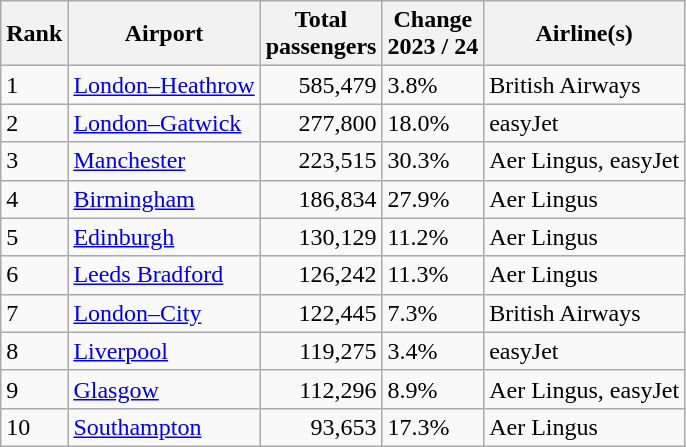<table class="wikitable sortable">
<tr>
<th>Rank</th>
<th>Airport</th>
<th>Total <br>passengers</th>
<th>Change<br>2023 / 24</th>
<th>Airline(s)</th>
</tr>
<tr>
<td>1</td>
<td><a href='#'>London–Heathrow</a></td>
<td align='right'>585,479</td>
<td> 3.8%</td>
<td>British Airways</td>
</tr>
<tr>
<td>2</td>
<td><a href='#'>London–Gatwick</a></td>
<td align='right'>277,800</td>
<td> 18.0%</td>
<td>easyJet</td>
</tr>
<tr>
<td>3</td>
<td><a href='#'>Manchester</a></td>
<td align='right'>223,515</td>
<td> 30.3%</td>
<td>Aer Lingus, easyJet</td>
</tr>
<tr>
<td>4</td>
<td><a href='#'>Birmingham</a></td>
<td align='right'>186,834</td>
<td> 27.9%</td>
<td>Aer Lingus</td>
</tr>
<tr>
<td>5</td>
<td><a href='#'>Edinburgh</a></td>
<td align='right'>130,129</td>
<td> 11.2%</td>
<td>Aer Lingus</td>
</tr>
<tr>
<td>6</td>
<td><a href='#'>Leeds Bradford</a></td>
<td align='right'>126,242</td>
<td> 11.3%</td>
<td>Aer Lingus</td>
</tr>
<tr>
<td>7</td>
<td><a href='#'>London–City</a></td>
<td align='right'>122,445</td>
<td> 7.3%</td>
<td>British Airways</td>
</tr>
<tr>
<td>8</td>
<td><a href='#'>Liverpool</a></td>
<td align='right'>119,275</td>
<td> 3.4%</td>
<td>easyJet</td>
</tr>
<tr>
<td>9</td>
<td><a href='#'>Glasgow</a></td>
<td align='right'>112,296</td>
<td> 8.9%</td>
<td>Aer Lingus, easyJet</td>
</tr>
<tr>
<td>10</td>
<td><a href='#'>Southampton</a></td>
<td align='right'>93,653</td>
<td> 17.3%</td>
<td>Aer Lingus</td>
</tr>
</table>
